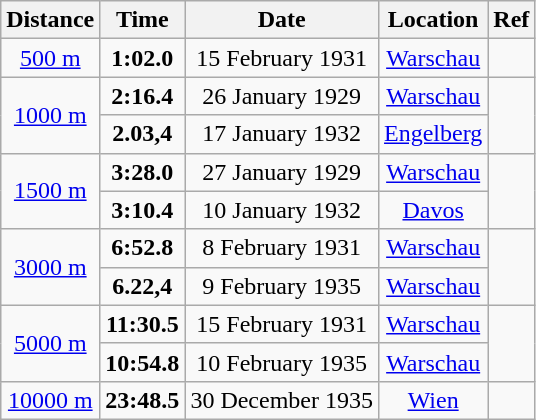<table class="wikitable" style="text-align:center;">
<tr>
<th>Distance</th>
<th>Time</th>
<th>Date</th>
<th>Location</th>
<th>Ref</th>
</tr>
<tr>
<td><a href='#'>500 m</a></td>
<td><strong>1:02.0</strong></td>
<td>15 February 1931</td>
<td><a href='#'>Warschau</a></td>
<td></td>
</tr>
<tr>
<td rowspan=2><a href='#'>1000 m</a></td>
<td><strong>2:16.4</strong></td>
<td>26 January 1929</td>
<td><a href='#'>Warschau</a></td>
<td rowspan=2></td>
</tr>
<tr>
<td><strong>2.03,4</strong></td>
<td>17 January 1932</td>
<td><a href='#'>Engelberg</a></td>
</tr>
<tr>
<td rowspan=2><a href='#'>1500 m</a></td>
<td><strong>3:28.0</strong></td>
<td>27 January 1929</td>
<td><a href='#'>Warschau</a></td>
<td rowspan=2></td>
</tr>
<tr>
<td><strong>3:10.4</strong></td>
<td>10 January 1932</td>
<td><a href='#'>Davos</a></td>
</tr>
<tr>
<td rowspan=2><a href='#'>3000 m</a></td>
<td><strong>6:52.8</strong></td>
<td>8 February 1931</td>
<td><a href='#'>Warschau</a></td>
<td rowspan=2></td>
</tr>
<tr>
<td><strong>6.22,4</strong></td>
<td>9 February 1935</td>
<td><a href='#'>Warschau</a></td>
</tr>
<tr>
<td rowspan=2><a href='#'>5000 m</a></td>
<td><strong>11:30.5</strong></td>
<td>15 February 1931</td>
<td><a href='#'>Warschau</a></td>
<td rowspan=2></td>
</tr>
<tr>
<td><strong>10:54.8</strong></td>
<td>10 February 1935</td>
<td><a href='#'>Warschau</a></td>
</tr>
<tr>
<td><a href='#'>10000 m</a></td>
<td><strong>23:48.5</strong></td>
<td>30 December 1935</td>
<td><a href='#'>Wien</a></td>
<td></td>
</tr>
</table>
